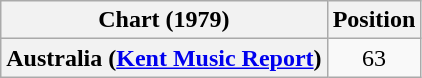<table class="wikitable sortable plainrowheaders" style="text-align:center">
<tr>
<th>Chart (1979)</th>
<th>Position</th>
</tr>
<tr>
<th scope="row">Australia (<a href='#'>Kent Music Report</a>)</th>
<td>63</td>
</tr>
</table>
